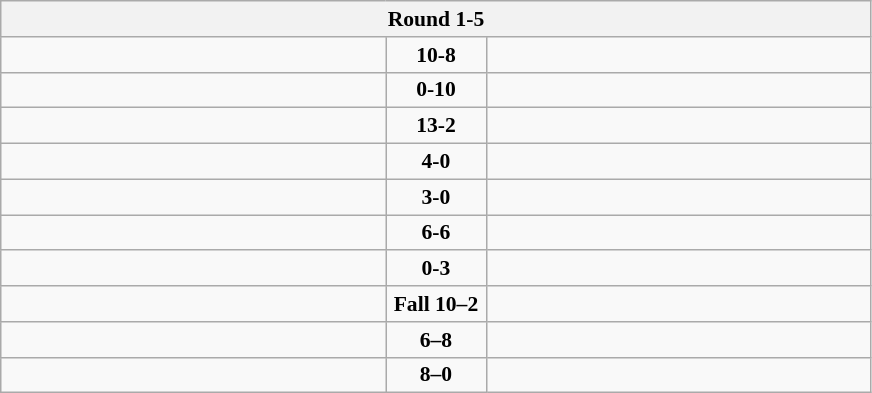<table class="wikitable" style="text-align: center; font-size:90% ">
<tr>
<th colspan="5">Round 1-5</th>
</tr>
<tr>
<td align="left" width="250"><strong></strong></td>
<td align="center" width="60"><strong>10-8</strong></td>
<td align="left" width="250"></td>
</tr>
<tr>
<td align="left" width="250"></td>
<td align="center" width="60"><strong>0-10</strong></td>
<td align="left" width="250"><strong></strong></td>
</tr>
<tr>
<td align="left" width="250"><strong></strong></td>
<td align="center" width="60"><strong>13-2</strong></td>
<td align="left" width="250"></td>
</tr>
<tr>
<td align="left" width="250"><strong></strong></td>
<td align="center" width="60"><strong>4-0</strong></td>
<td align="left" width="250"></td>
</tr>
<tr>
<td align="left" width="250"><strong></strong></td>
<td align="center" width="60"><strong>3-0</strong></td>
<td align="left" width="250"></td>
</tr>
<tr>
<td align="left" width="250"><strong></strong></td>
<td align="center" width="60"><strong>6-6</strong></td>
<td align="left" width="250"></td>
</tr>
<tr>
<td align="left" width="250"></td>
<td align="center" width="60"><strong>0-3</strong></td>
<td align="left" width="250"><strong></strong></td>
</tr>
<tr>
<td align="left" width="250"></td>
<td align="center" width="60"><strong>Fall 10–2</strong></td>
<td align="left" width="250"></td>
</tr>
<tr>
<td align="left" width="250"></td>
<td align="center" width="60"><strong> 6–8</strong></td>
<td align="left" width="250"></td>
</tr>
<tr>
<td align="left" width="250"></td>
<td align="center" width="60"><strong>8–0</strong></td>
<td align="left" width="250"></td>
</tr>
</table>
